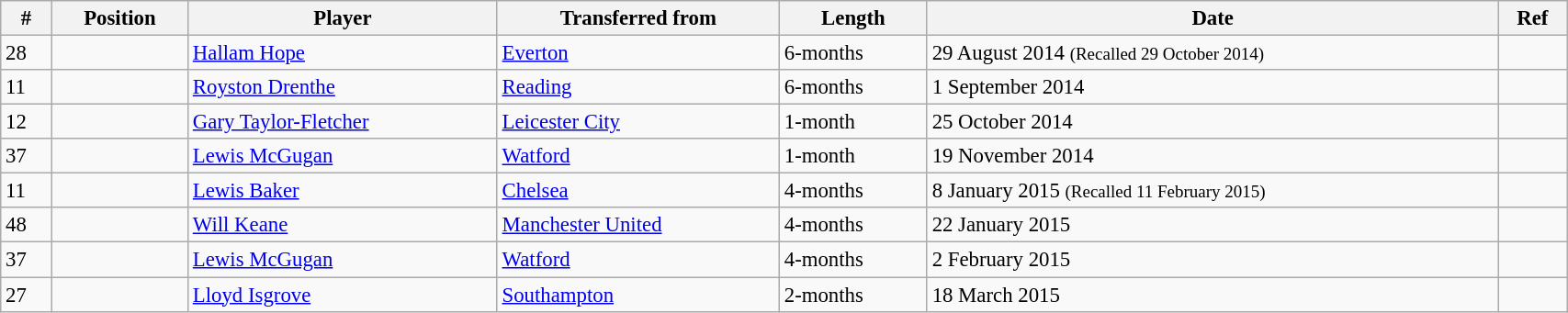<table class="wikitable" style="width:90%; text-align:center; font-size:95%; text-align:left;">
<tr>
<th>#</th>
<th>Position</th>
<th>Player</th>
<th>Transferred from</th>
<th>Length</th>
<th>Date</th>
<th>Ref</th>
</tr>
<tr>
<td>28</td>
<td></td>
<td> <a href='#'>Hallam Hope</a></td>
<td> <a href='#'>Everton</a></td>
<td>6-months</td>
<td>29 August 2014 <small>(Recalled 29 October 2014)</small></td>
<td></td>
</tr>
<tr>
<td>11</td>
<td></td>
<td> <a href='#'>Royston Drenthe</a></td>
<td> <a href='#'>Reading</a></td>
<td>6-months</td>
<td>1 September 2014</td>
<td></td>
</tr>
<tr>
<td>12</td>
<td></td>
<td> <a href='#'>Gary Taylor-Fletcher</a></td>
<td> <a href='#'>Leicester City</a></td>
<td>1-month</td>
<td>25 October 2014</td>
<td></td>
</tr>
<tr>
<td>37</td>
<td></td>
<td> <a href='#'>Lewis McGugan</a></td>
<td> <a href='#'>Watford</a></td>
<td>1-month</td>
<td>19 November 2014</td>
<td></td>
</tr>
<tr>
<td>11</td>
<td></td>
<td> <a href='#'>Lewis Baker</a></td>
<td> <a href='#'>Chelsea</a></td>
<td>4-months</td>
<td>8 January 2015 <small>(Recalled 11 February 2015)</small></td>
<td></td>
</tr>
<tr>
<td>48</td>
<td></td>
<td> <a href='#'>Will Keane</a></td>
<td> <a href='#'>Manchester United</a></td>
<td>4-months</td>
<td>22 January 2015</td>
<td></td>
</tr>
<tr>
<td>37</td>
<td></td>
<td> <a href='#'>Lewis McGugan</a></td>
<td> <a href='#'>Watford</a></td>
<td>4-months</td>
<td>2 February 2015</td>
<td></td>
</tr>
<tr>
<td>27</td>
<td></td>
<td> <a href='#'>Lloyd Isgrove</a></td>
<td> <a href='#'>Southampton</a></td>
<td>2-months</td>
<td>18 March 2015</td>
<td></td>
</tr>
</table>
